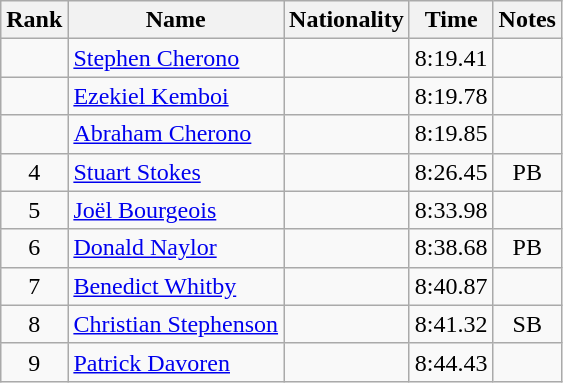<table class="wikitable sortable" style="text-align:center">
<tr>
<th>Rank</th>
<th>Name</th>
<th>Nationality</th>
<th>Time</th>
<th>Notes</th>
</tr>
<tr>
<td></td>
<td align=left><a href='#'>Stephen Cherono</a></td>
<td align=left></td>
<td>8:19.41</td>
<td></td>
</tr>
<tr>
<td></td>
<td align=left><a href='#'>Ezekiel Kemboi</a></td>
<td align=left></td>
<td>8:19.78</td>
<td></td>
</tr>
<tr>
<td></td>
<td align=left><a href='#'>Abraham Cherono</a></td>
<td align=left></td>
<td>8:19.85</td>
<td></td>
</tr>
<tr>
<td>4</td>
<td align=left><a href='#'>Stuart Stokes</a></td>
<td align=left></td>
<td>8:26.45</td>
<td>PB</td>
</tr>
<tr>
<td>5</td>
<td align=left><a href='#'>Joël Bourgeois</a></td>
<td align=left></td>
<td>8:33.98</td>
<td></td>
</tr>
<tr>
<td>6</td>
<td align=left><a href='#'>Donald Naylor</a></td>
<td align=left></td>
<td>8:38.68</td>
<td>PB</td>
</tr>
<tr>
<td>7</td>
<td align=left><a href='#'>Benedict Whitby</a></td>
<td align=left></td>
<td>8:40.87</td>
<td></td>
</tr>
<tr>
<td>8</td>
<td align=left><a href='#'>Christian Stephenson</a></td>
<td align=left></td>
<td>8:41.32</td>
<td>SB</td>
</tr>
<tr>
<td>9</td>
<td align=left><a href='#'>Patrick Davoren</a></td>
<td align=left></td>
<td>8:44.43</td>
<td></td>
</tr>
</table>
